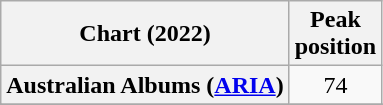<table class="wikitable sortable plainrowheaders" style="text-align:center">
<tr>
<th scope="col">Chart (2022)</th>
<th scope="col">Peak<br>position</th>
</tr>
<tr>
<th scope="row">Australian Albums (<a href='#'>ARIA</a>)</th>
<td>74</td>
</tr>
<tr>
</tr>
<tr>
</tr>
<tr>
</tr>
<tr>
</tr>
<tr>
</tr>
<tr>
</tr>
<tr>
</tr>
<tr>
</tr>
<tr>
</tr>
<tr>
</tr>
<tr>
</tr>
<tr>
</tr>
<tr>
</tr>
<tr>
</tr>
<tr>
</tr>
<tr>
</tr>
<tr>
</tr>
</table>
